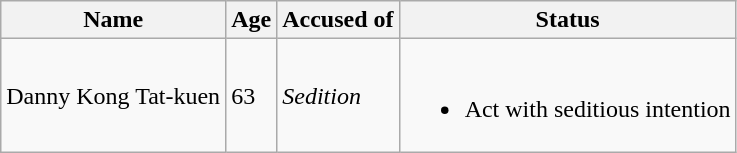<table class="wikitable">
<tr>
<th>Name</th>
<th>Age</th>
<th>Accused of</th>
<th>Status</th>
</tr>
<tr>
<td>Danny Kong Tat-kuen</td>
<td>63</td>
<td><em>Sedition</em></td>
<td><br><ul><li>Act with seditious intention</li></ul></td>
</tr>
</table>
